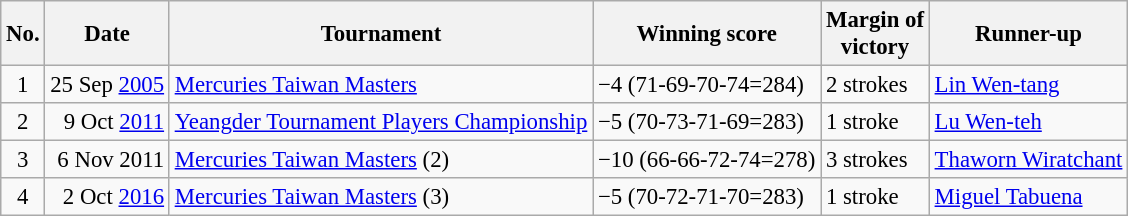<table class="wikitable" style="font-size:95%;">
<tr>
<th>No.</th>
<th>Date</th>
<th>Tournament</th>
<th>Winning score</th>
<th>Margin of<br>victory</th>
<th>Runner-up</th>
</tr>
<tr>
<td align=center>1</td>
<td align=right>25 Sep <a href='#'>2005</a></td>
<td><a href='#'>Mercuries Taiwan Masters</a></td>
<td>−4 (71-69-70-74=284)</td>
<td>2 strokes</td>
<td> <a href='#'>Lin Wen-tang</a></td>
</tr>
<tr>
<td align=center>2</td>
<td align=right>9 Oct <a href='#'>2011</a></td>
<td><a href='#'>Yeangder Tournament Players Championship</a></td>
<td>−5 (70-73-71-69=283)</td>
<td>1 stroke</td>
<td> <a href='#'>Lu Wen-teh</a></td>
</tr>
<tr>
<td align=center>3</td>
<td align=right>6 Nov 2011</td>
<td><a href='#'>Mercuries Taiwan Masters</a> (2)</td>
<td>−10 (66-66-72-74=278)</td>
<td>3 strokes</td>
<td> <a href='#'>Thaworn Wiratchant</a></td>
</tr>
<tr>
<td align=center>4</td>
<td align=right>2 Oct <a href='#'>2016</a></td>
<td><a href='#'>Mercuries Taiwan Masters</a> (3)</td>
<td>−5 (70-72-71-70=283)</td>
<td>1 stroke</td>
<td> <a href='#'>Miguel Tabuena</a></td>
</tr>
</table>
